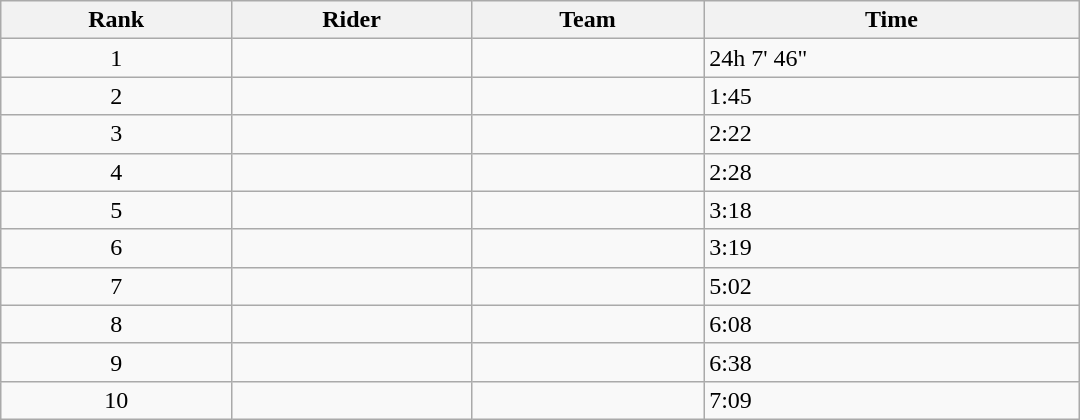<table class="wikitable" style="width:45em;margin-bottom:0;">
<tr>
<th scope="col">Rank</th>
<th scope="col">Rider</th>
<th scope="col">Team</th>
<th scope="col">Time</th>
</tr>
<tr>
<td style="text-align:center;">1</td>
<td></td>
<td></td>
<td>24h 7' 46"</td>
</tr>
<tr>
<td style="text-align:center;">2</td>
<td></td>
<td></td>
<td>1:45</td>
</tr>
<tr>
<td style="text-align:center;">3</td>
<td></td>
<td></td>
<td>2:22</td>
</tr>
<tr>
<td style="text-align:center;">4</td>
<td></td>
<td></td>
<td>2:28</td>
</tr>
<tr>
<td style="text-align:center;">5</td>
<td></td>
<td></td>
<td>3:18</td>
</tr>
<tr>
<td style="text-align:center;">6</td>
<td></td>
<td></td>
<td>3:19</td>
</tr>
<tr>
<td style="text-align:center;">7</td>
<td></td>
<td></td>
<td>5:02</td>
</tr>
<tr>
<td style="text-align:center;">8</td>
<td></td>
<td></td>
<td>6:08</td>
</tr>
<tr>
<td style="text-align:center;">9</td>
<td></td>
<td></td>
<td>6:38</td>
</tr>
<tr>
<td style="text-align:center;">10</td>
<td></td>
<td></td>
<td>7:09</td>
</tr>
</table>
